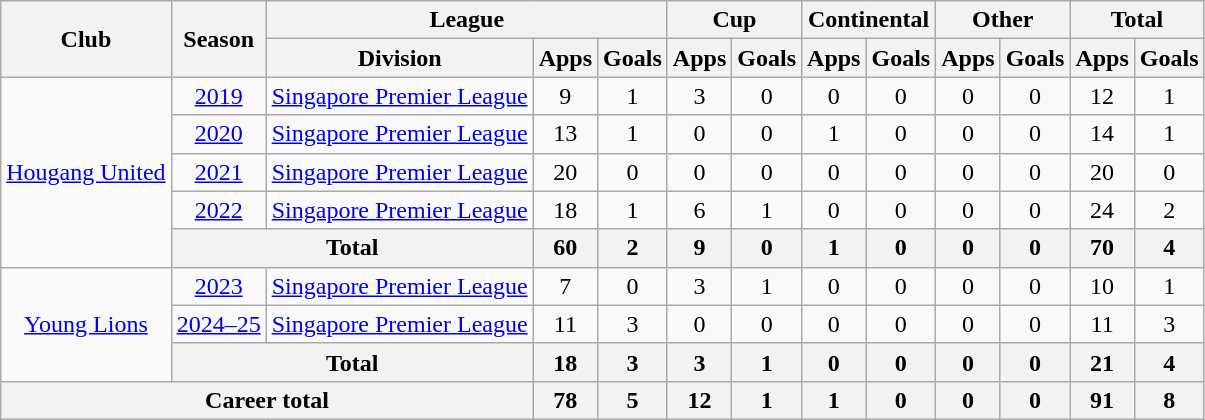<table class="wikitable" style="text-align: center">
<tr>
<th rowspan="2">Club</th>
<th rowspan="2">Season</th>
<th colspan="3">League</th>
<th colspan="2">Cup</th>
<th colspan="2">Continental</th>
<th colspan="2">Other</th>
<th colspan="2">Total</th>
</tr>
<tr>
<th>Division</th>
<th>Apps</th>
<th>Goals</th>
<th>Apps</th>
<th>Goals</th>
<th>Apps</th>
<th>Goals</th>
<th>Apps</th>
<th>Goals</th>
<th>Apps</th>
<th>Goals</th>
</tr>
<tr>
<td rowspan="5"><a href='#'>Hougang United</a></td>
<td><a href='#'>2019</a></td>
<td><a href='#'>Singapore Premier League</a></td>
<td>9</td>
<td>1</td>
<td>3</td>
<td>0</td>
<td>0</td>
<td>0</td>
<td>0</td>
<td>0</td>
<td>12</td>
<td>1</td>
</tr>
<tr>
<td><a href='#'>2020</a></td>
<td><a href='#'>Singapore Premier League</a></td>
<td>13</td>
<td>1</td>
<td>0</td>
<td>0</td>
<td>1</td>
<td>0</td>
<td>0</td>
<td>0</td>
<td>14</td>
<td>1</td>
</tr>
<tr>
<td><a href='#'>2021</a></td>
<td><a href='#'>Singapore Premier League</a></td>
<td>20</td>
<td>0</td>
<td>0</td>
<td>0</td>
<td>0</td>
<td>0</td>
<td>0</td>
<td>0</td>
<td>20</td>
<td>0</td>
</tr>
<tr>
<td><a href='#'>2022</a></td>
<td><a href='#'>Singapore Premier League</a></td>
<td>18</td>
<td>1</td>
<td>6</td>
<td>1</td>
<td>0</td>
<td>0</td>
<td>0</td>
<td>0</td>
<td>24</td>
<td>2</td>
</tr>
<tr>
<th colspan=2>Total</th>
<th>60</th>
<th>2</th>
<th>9</th>
<th>0</th>
<th>1</th>
<th>0</th>
<th>0</th>
<th>0</th>
<th>70</th>
<th>4</th>
</tr>
<tr>
<td rowspan="3"><a href='#'>Young Lions</a></td>
<td><a href='#'>2023</a></td>
<td><a href='#'>Singapore Premier League</a></td>
<td>7</td>
<td>0</td>
<td>3</td>
<td>1</td>
<td>0</td>
<td>0</td>
<td>0</td>
<td>0</td>
<td>10</td>
<td>1</td>
</tr>
<tr>
<td><a href='#'>2024–25</a></td>
<td><a href='#'>Singapore Premier League</a></td>
<td>11</td>
<td>3</td>
<td>0</td>
<td>0</td>
<td>0</td>
<td>0</td>
<td>0</td>
<td>0</td>
<td>11</td>
<td>3</td>
</tr>
<tr>
<th colspan=2>Total</th>
<th>18</th>
<th>3</th>
<th>3</th>
<th>1</th>
<th>0</th>
<th>0</th>
<th>0</th>
<th>0</th>
<th>21</th>
<th>4</th>
</tr>
<tr>
<th colspan=3>Career total</th>
<th>78</th>
<th>5</th>
<th>12</th>
<th>1</th>
<th>1</th>
<th>0</th>
<th>0</th>
<th>0</th>
<th>91</th>
<th>8</th>
</tr>
</table>
